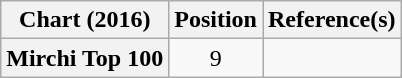<table class="wikitable" style="text-align:center">
<tr>
<th scope="col">Chart (2016)</th>
<th scope="col">Position</th>
<th>Reference(s)</th>
</tr>
<tr>
<th scope="row">Mirchi Top 100</th>
<td>9</td>
<td></td>
</tr>
</table>
